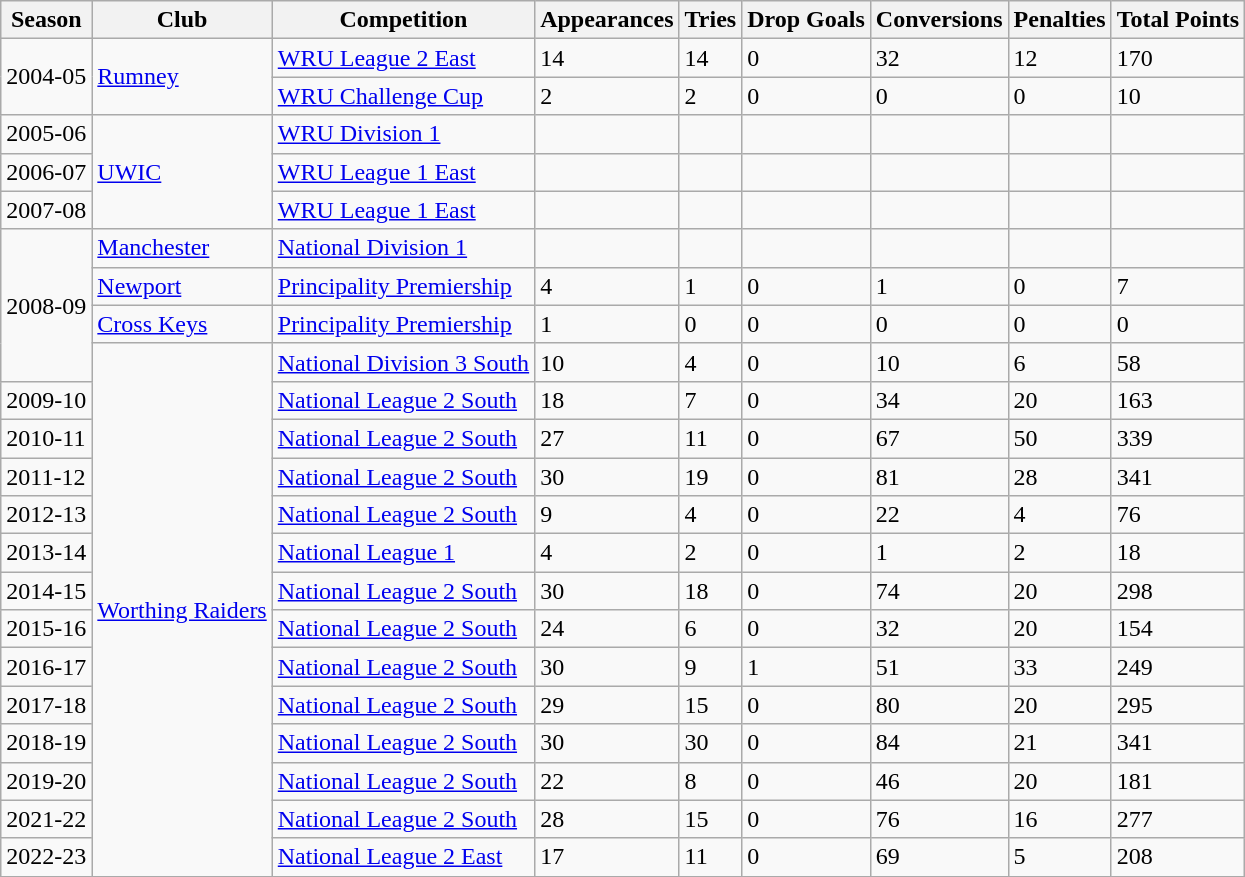<table class="wikitable sortable">
<tr>
<th>Season</th>
<th>Club</th>
<th>Competition</th>
<th>Appearances</th>
<th>Tries</th>
<th>Drop Goals</th>
<th>Conversions</th>
<th>Penalties</th>
<th>Total Points</th>
</tr>
<tr>
<td rowspan=2 align=left>2004-05</td>
<td rowspan=2 align=left><a href='#'>Rumney</a></td>
<td><a href='#'>WRU League 2 East</a></td>
<td>14</td>
<td>14</td>
<td>0</td>
<td>32</td>
<td>12</td>
<td>170</td>
</tr>
<tr>
<td><a href='#'>WRU Challenge Cup</a></td>
<td>2</td>
<td>2</td>
<td>0</td>
<td>0</td>
<td>0</td>
<td>10</td>
</tr>
<tr>
<td>2005-06</td>
<td rowspan=3 align=left><a href='#'>UWIC</a></td>
<td><a href='#'>WRU Division 1</a></td>
<td></td>
<td></td>
<td></td>
<td></td>
<td></td>
<td></td>
</tr>
<tr>
<td>2006-07</td>
<td><a href='#'>WRU League 1 East</a></td>
<td></td>
<td></td>
<td></td>
<td></td>
<td></td>
<td></td>
</tr>
<tr>
<td>2007-08</td>
<td><a href='#'>WRU League 1 East</a></td>
<td></td>
<td></td>
<td></td>
<td></td>
<td></td>
<td></td>
</tr>
<tr>
<td rowspan=4 align=left>2008-09</td>
<td><a href='#'>Manchester</a></td>
<td><a href='#'>National Division 1</a></td>
<td></td>
<td></td>
<td></td>
<td></td>
<td></td>
<td></td>
</tr>
<tr>
<td><a href='#'>Newport</a></td>
<td><a href='#'>Principality Premiership</a></td>
<td>4</td>
<td>1</td>
<td>0</td>
<td>1</td>
<td>0</td>
<td>7</td>
</tr>
<tr>
<td><a href='#'>Cross Keys</a></td>
<td><a href='#'>Principality Premiership</a></td>
<td>1</td>
<td>0</td>
<td>0</td>
<td>0</td>
<td>0</td>
<td>0</td>
</tr>
<tr>
<td rowspan=14 align=left><a href='#'>Worthing Raiders</a></td>
<td><a href='#'>National Division 3 South</a></td>
<td>10</td>
<td>4</td>
<td>0</td>
<td>10</td>
<td>6</td>
<td>58</td>
</tr>
<tr>
<td>2009-10</td>
<td><a href='#'>National League 2 South</a></td>
<td>18</td>
<td>7</td>
<td>0</td>
<td>34</td>
<td>20</td>
<td>163</td>
</tr>
<tr>
<td>2010-11</td>
<td><a href='#'>National League 2 South</a></td>
<td>27</td>
<td>11</td>
<td>0</td>
<td>67</td>
<td>50</td>
<td>339</td>
</tr>
<tr>
<td>2011-12</td>
<td><a href='#'>National League 2 South</a></td>
<td>30</td>
<td>19</td>
<td>0</td>
<td>81</td>
<td>28</td>
<td>341</td>
</tr>
<tr>
<td>2012-13</td>
<td><a href='#'>National League 2 South</a></td>
<td>9</td>
<td>4</td>
<td>0</td>
<td>22</td>
<td>4</td>
<td>76</td>
</tr>
<tr>
<td>2013-14</td>
<td><a href='#'>National League 1</a></td>
<td>4</td>
<td>2</td>
<td>0</td>
<td>1</td>
<td>2</td>
<td>18</td>
</tr>
<tr>
<td>2014-15</td>
<td><a href='#'>National League 2 South</a></td>
<td>30</td>
<td>18</td>
<td>0</td>
<td>74</td>
<td>20</td>
<td>298</td>
</tr>
<tr>
<td>2015-16</td>
<td><a href='#'>National League 2 South</a></td>
<td>24</td>
<td>6</td>
<td>0</td>
<td>32</td>
<td>20</td>
<td>154</td>
</tr>
<tr>
<td>2016-17</td>
<td><a href='#'>National League 2 South</a></td>
<td>30</td>
<td>9</td>
<td>1</td>
<td>51</td>
<td>33</td>
<td>249</td>
</tr>
<tr>
<td>2017-18</td>
<td><a href='#'>National League 2 South</a></td>
<td>29</td>
<td>15</td>
<td>0</td>
<td>80</td>
<td>20</td>
<td>295</td>
</tr>
<tr>
<td>2018-19</td>
<td><a href='#'>National League 2 South</a></td>
<td>30</td>
<td>30</td>
<td>0</td>
<td>84</td>
<td>21</td>
<td>341</td>
</tr>
<tr>
<td>2019-20</td>
<td><a href='#'>National League 2 South</a></td>
<td>22</td>
<td>8</td>
<td>0</td>
<td>46</td>
<td>20</td>
<td>181</td>
</tr>
<tr>
<td>2021-22</td>
<td><a href='#'>National League 2 South</a></td>
<td>28</td>
<td>15</td>
<td>0</td>
<td>76</td>
<td>16</td>
<td>277</td>
</tr>
<tr>
<td>2022-23</td>
<td><a href='#'>National League 2 East</a></td>
<td>17</td>
<td>11</td>
<td>0</td>
<td>69</td>
<td>5</td>
<td>208</td>
</tr>
<tr>
</tr>
</table>
